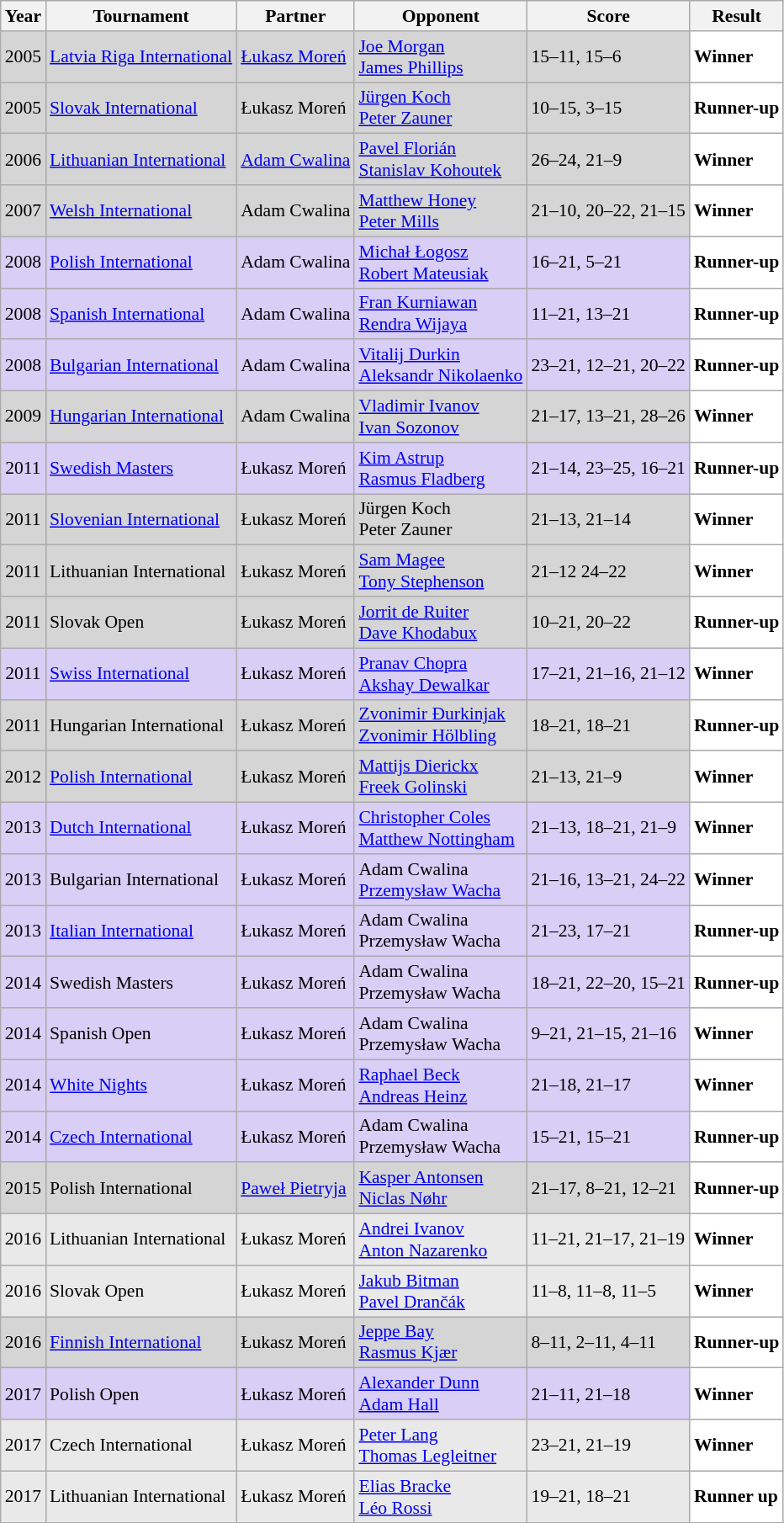<table class="sortable wikitable" style="font-size: 90%;">
<tr>
<th>Year</th>
<th>Tournament</th>
<th>Partner</th>
<th>Opponent</th>
<th>Score</th>
<th>Result</th>
</tr>
<tr style="background:#D5D5D5">
<td align="center">2005</td>
<td align="left"><a href='#'>Latvia Riga International</a></td>
<td align="left"> <a href='#'>Łukasz Moreń</a></td>
<td align="left"> <a href='#'>Joe Morgan</a><br> <a href='#'>James Phillips</a></td>
<td align="left">15–11, 15–6</td>
<td style="text-align:left; background:white"> <strong>Winner</strong></td>
</tr>
<tr style="background:#D5D5D5">
<td align="center">2005</td>
<td align="left"><a href='#'>Slovak International</a></td>
<td align="left"> Łukasz Moreń</td>
<td align="left"> <a href='#'>Jürgen Koch</a><br> <a href='#'>Peter Zauner</a></td>
<td align="left">10–15, 3–15</td>
<td style="text-align:left; background:white"> <strong>Runner-up</strong></td>
</tr>
<tr style="background:#D5D5D5">
<td align="center">2006</td>
<td align="left"><a href='#'>Lithuanian International</a></td>
<td align="left"> <a href='#'>Adam Cwalina</a></td>
<td align="left"> <a href='#'>Pavel Florián</a><br> <a href='#'>Stanislav Kohoutek</a></td>
<td align="left">26–24, 21–9</td>
<td style="text-align:left; background:white"> <strong>Winner</strong></td>
</tr>
<tr style="background:#D5D5D5">
<td align="center">2007</td>
<td align="left"><a href='#'>Welsh International</a></td>
<td align="left"> Adam Cwalina</td>
<td align="left"> <a href='#'>Matthew Honey</a><br> <a href='#'>Peter Mills</a></td>
<td align="left">21–10, 20–22, 21–15</td>
<td style="text-align:left; background:white"> <strong>Winner</strong></td>
</tr>
<tr style="background:#D8CEF6">
<td align="center">2008</td>
<td align="left"><a href='#'>Polish International</a></td>
<td align="left"> Adam Cwalina</td>
<td align="left"> <a href='#'>Michał Łogosz</a><br> <a href='#'>Robert Mateusiak</a></td>
<td align="left">16–21, 5–21</td>
<td style="text-align:left; background:white"> <strong>Runner-up</strong></td>
</tr>
<tr style="background:#D8CEF6">
<td align="center">2008</td>
<td align="left"><a href='#'>Spanish International</a></td>
<td align="left"> Adam Cwalina</td>
<td align="left"> <a href='#'>Fran Kurniawan</a><br> <a href='#'>Rendra Wijaya</a></td>
<td align="left">11–21, 13–21</td>
<td style="text-align:left; background:white"> <strong>Runner-up</strong></td>
</tr>
<tr style="background:#D8CEF6">
<td align="center">2008</td>
<td align="left"><a href='#'>Bulgarian International</a></td>
<td align="left"> Adam Cwalina</td>
<td align="left"> <a href='#'>Vitalij Durkin</a><br> <a href='#'>Aleksandr Nikolaenko</a></td>
<td align="left">23–21, 12–21, 20–22</td>
<td style="text-align:left; background:white"> <strong>Runner-up</strong></td>
</tr>
<tr style="background:#D5D5D5">
<td align="center">2009</td>
<td align="left"><a href='#'>Hungarian International</a></td>
<td align="left"> Adam Cwalina</td>
<td align="left"> <a href='#'>Vladimir Ivanov</a><br> <a href='#'>Ivan Sozonov</a></td>
<td align="left">21–17, 13–21, 28–26</td>
<td style="text-align:left; background:white"> <strong>Winner</strong></td>
</tr>
<tr style="background:#D8CEF6">
<td align="center">2011</td>
<td align="left"><a href='#'>Swedish Masters</a></td>
<td align="left"> Łukasz Moreń</td>
<td align="left"> <a href='#'>Kim Astrup</a><br> <a href='#'>Rasmus Fladberg</a></td>
<td align="left">21–14, 23–25, 16–21</td>
<td style="text-align:left; background:white"> <strong>Runner-up</strong></td>
</tr>
<tr style="background:#D5D5D5">
<td align="center">2011</td>
<td align="left"><a href='#'>Slovenian International</a></td>
<td align="left"> Łukasz Moreń</td>
<td align="left"> Jürgen Koch<br> Peter Zauner</td>
<td align="left">21–13, 21–14</td>
<td style="text-align:left; background:white"> <strong>Winner</strong></td>
</tr>
<tr style="background:#D5D5D5">
<td align="center">2011</td>
<td align="left">Lithuanian International</td>
<td align="left"> Łukasz Moreń</td>
<td align="left"> <a href='#'>Sam Magee</a><br> <a href='#'>Tony Stephenson</a></td>
<td align="left">21–12 24–22</td>
<td style="text-align:left; background:white"> <strong>Winner</strong></td>
</tr>
<tr style="background:#D5D5D5">
<td align="center">2011</td>
<td align="left">Slovak Open</td>
<td align="left"> Łukasz Moreń</td>
<td align="left"> <a href='#'>Jorrit de Ruiter</a><br> <a href='#'>Dave Khodabux</a></td>
<td align="left">10–21, 20–22</td>
<td style="text-align:left; background:white"> <strong>Runner-up</strong></td>
</tr>
<tr style="background:#D8CEF6">
<td align="center">2011</td>
<td align="left"><a href='#'>Swiss International</a></td>
<td align="left"> Łukasz Moreń</td>
<td align="left"> <a href='#'>Pranav Chopra</a><br> <a href='#'>Akshay Dewalkar</a></td>
<td align="left">17–21, 21–16, 21–12</td>
<td style="text-align:left; background:white"> <strong>Winner</strong></td>
</tr>
<tr style="background:#D5D5D5">
<td align="center">2011</td>
<td align="left">Hungarian International</td>
<td align="left"> Łukasz Moreń</td>
<td align="left"> <a href='#'>Zvonimir Đurkinjak</a><br> <a href='#'>Zvonimir Hölbling</a></td>
<td align="left">18–21, 18–21</td>
<td style="text-align:left; background:white"> <strong>Runner-up</strong></td>
</tr>
<tr style="background:#D5D5D5">
<td align="center">2012</td>
<td align="left"><a href='#'>Polish International</a></td>
<td align="left"> Łukasz Moreń</td>
<td align="left"> <a href='#'>Mattijs Dierickx</a><br> <a href='#'>Freek Golinski</a></td>
<td align="left">21–13, 21–9</td>
<td style="text-align:left; background:white"> <strong>Winner</strong></td>
</tr>
<tr style="background:#D8CEF6">
<td align="center">2013</td>
<td align="left"><a href='#'>Dutch International</a></td>
<td align="left"> Łukasz Moreń</td>
<td align="left"> <a href='#'>Christopher Coles</a><br> <a href='#'>Matthew Nottingham</a></td>
<td align="left">21–13, 18–21, 21–9</td>
<td style="text-align:left; background:white"> <strong>Winner</strong></td>
</tr>
<tr style="background:#D8CEF6">
<td align="center">2013</td>
<td align="left">Bulgarian International</td>
<td align="left"> Łukasz Moreń</td>
<td align="left"> Adam Cwalina<br> <a href='#'>Przemysław Wacha</a></td>
<td align="left">21–16, 13–21, 24–22</td>
<td style="text-align:left; background:white"> <strong>Winner</strong></td>
</tr>
<tr style="background:#D8CEF6">
<td align="center">2013</td>
<td align="left"><a href='#'>Italian International</a></td>
<td align="left"> Łukasz Moreń</td>
<td align="left"> Adam Cwalina<br> Przemysław Wacha</td>
<td align="left">21–23, 17–21</td>
<td style="text-align:left; background:white"> <strong>Runner-up</strong></td>
</tr>
<tr style="background:#D8CEF6">
<td align="center">2014</td>
<td align="left">Swedish Masters</td>
<td align="left"> Łukasz Moreń</td>
<td align="left"> Adam Cwalina<br> Przemysław Wacha</td>
<td align="left">18–21, 22–20, 15–21</td>
<td style="text-align:left; background:white"> <strong>Runner-up</strong></td>
</tr>
<tr style="background:#D8CEF6">
<td align="center">2014</td>
<td align="left">Spanish Open</td>
<td align="left"> Łukasz Moreń</td>
<td align="left"> Adam Cwalina<br> Przemysław Wacha</td>
<td align="left">9–21, 21–15, 21–16</td>
<td style="text-align:left; background:white"> <strong>Winner</strong></td>
</tr>
<tr style="background:#D8CEF6">
<td align="center">2014</td>
<td align="left"><a href='#'>White Nights</a></td>
<td align="left"> Łukasz Moreń</td>
<td align="left"> <a href='#'>Raphael Beck</a><br> <a href='#'>Andreas Heinz</a></td>
<td align="left">21–18, 21–17</td>
<td style="text-align:left; background:white"> <strong>Winner</strong></td>
</tr>
<tr style="background:#D8CEF6">
<td align="center">2014</td>
<td align="left"><a href='#'>Czech International</a></td>
<td align="left"> Łukasz Moreń</td>
<td align="left"> Adam Cwalina<br> Przemysław Wacha</td>
<td align="left">15–21, 15–21</td>
<td style="text-align:left; background:white"> <strong>Runner-up</strong></td>
</tr>
<tr style="background:#D5D5D5">
<td align="center">2015</td>
<td align="left">Polish International</td>
<td align="left"> <a href='#'>Paweł Pietryja</a></td>
<td align="left"> <a href='#'>Kasper Antonsen</a><br> <a href='#'>Niclas Nøhr</a></td>
<td align="left">21–17, 8–21, 12–21</td>
<td style="text-align:left; background:white"> <strong>Runner-up</strong></td>
</tr>
<tr style="background:#E9E9E9">
<td align="center">2016</td>
<td align="left">Lithuanian International</td>
<td align="left"> Łukasz Moreń</td>
<td align="left"> <a href='#'>Andrei Ivanov</a><br> <a href='#'>Anton Nazarenko</a></td>
<td align="left">11–21, 21–17, 21–19</td>
<td style="text-align:left; background:white"> <strong>Winner</strong></td>
</tr>
<tr style="background:#E9E9E9">
<td align="center">2016</td>
<td align="left">Slovak Open</td>
<td align="left"> Łukasz Moreń</td>
<td align="left"> <a href='#'>Jakub Bitman</a><br> <a href='#'>Pavel Drančák</a></td>
<td align="left">11–8, 11–8, 11–5</td>
<td style="text-align:left; background:white"> <strong>Winner</strong></td>
</tr>
<tr style="background:#D5D5D5">
<td align="center">2016</td>
<td align="left"><a href='#'>Finnish International</a></td>
<td align="left"> Łukasz Moreń</td>
<td align="left"> <a href='#'>Jeppe Bay</a><br> <a href='#'>Rasmus Kjær</a></td>
<td align="left">8–11, 2–11, 4–11</td>
<td style="text-align:left; background:white"> <strong>Runner-up</strong></td>
</tr>
<tr style="background:#D8CEF6">
<td align="center">2017</td>
<td align="left">Polish Open</td>
<td align="left"> Łukasz Moreń</td>
<td align="left"> <a href='#'>Alexander Dunn</a><br> <a href='#'>Adam Hall</a></td>
<td align="left">21–11, 21–18</td>
<td style="text-align:left; background:white"> <strong>Winner</strong></td>
</tr>
<tr style="background:#E9E9E9">
<td align="center">2017</td>
<td align="left">Czech International</td>
<td align="left"> Łukasz Moreń</td>
<td align="left"> <a href='#'>Peter Lang</a><br> <a href='#'>Thomas Legleitner</a></td>
<td align="left">23–21, 21–19</td>
<td style="text-align:left; background:white"> <strong>Winner</strong></td>
</tr>
<tr style="background:#E9E9E9">
<td align="center">2017</td>
<td align="left">Lithuanian International</td>
<td align="left"> Łukasz Moreń</td>
<td align="left"> <a href='#'>Elias Bracke</a><br> <a href='#'>Léo Rossi</a></td>
<td align="left">19–21, 18–21</td>
<td style="text-align:left; background:white"> <strong>Runner up</strong></td>
</tr>
</table>
